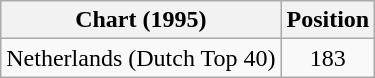<table class="wikitable">
<tr>
<th>Chart (1995)</th>
<th>Position</th>
</tr>
<tr>
<td>Netherlands (Dutch Top 40)</td>
<td align="center">183</td>
</tr>
</table>
